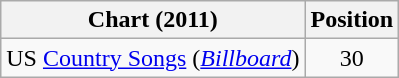<table class="wikitable sortable">
<tr>
<th scope="col">Chart (2011)</th>
<th scope="col">Position</th>
</tr>
<tr>
<td>US <a href='#'>Country Songs</a> (<em><a href='#'>Billboard</a></em>)</td>
<td align="center">30</td>
</tr>
</table>
